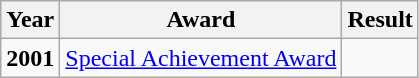<table class="wikitable sortable" style="text-align: center;">
<tr>
<th>Year</th>
<th>Award</th>
<th>Result</th>
</tr>
<tr>
<td><strong>2001</strong></td>
<td><a href='#'>Special Achievement Award</a></td>
<td></td>
</tr>
</table>
